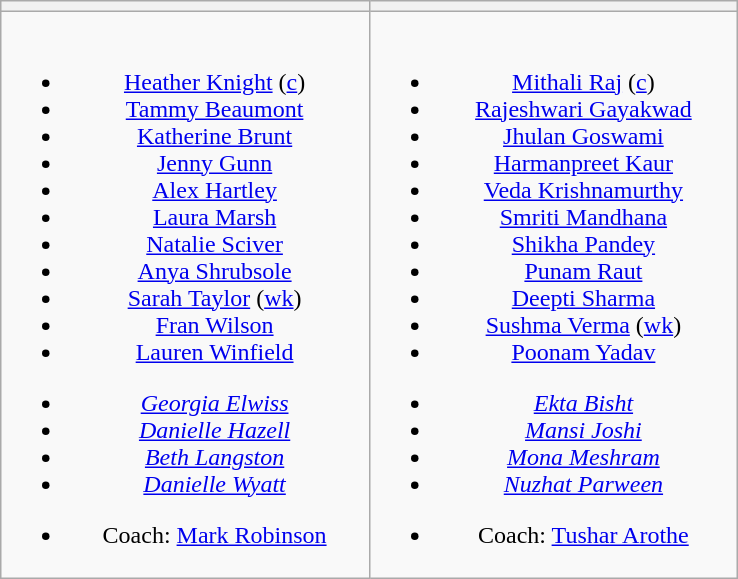<table class="wikitable" style="text-align:center; margin:0 auto">
<tr>
<th width=40%></th>
<th width=40%></th>
</tr>
<tr style="vertical-align:top">
<td><br><ul><li><a href='#'>Heather Knight</a> (<a href='#'>c</a>)</li><li><a href='#'>Tammy Beaumont</a></li><li><a href='#'>Katherine Brunt</a></li><li><a href='#'>Jenny Gunn</a></li><li><a href='#'>Alex Hartley</a></li><li><a href='#'>Laura Marsh</a></li><li><a href='#'>Natalie Sciver</a></li><li><a href='#'>Anya Shrubsole</a></li><li><a href='#'>Sarah Taylor</a> (<a href='#'>wk</a>)</li><li><a href='#'>Fran Wilson</a></li><li><a href='#'>Lauren Winfield</a></li></ul><ul><li><em><a href='#'>Georgia Elwiss</a></em></li><li><em><a href='#'>Danielle Hazell</a></em></li><li><em><a href='#'>Beth Langston</a></em></li><li><em><a href='#'>Danielle Wyatt</a></em></li></ul><ul><li>Coach: <a href='#'>Mark Robinson</a></li></ul></td>
<td><br><ul><li><a href='#'>Mithali Raj</a> (<a href='#'>c</a>)</li><li><a href='#'>Rajeshwari Gayakwad</a></li><li><a href='#'>Jhulan Goswami</a></li><li><a href='#'>Harmanpreet Kaur</a></li><li><a href='#'>Veda Krishnamurthy</a></li><li><a href='#'>Smriti Mandhana</a></li><li><a href='#'>Shikha Pandey</a></li><li><a href='#'>Punam Raut</a></li><li><a href='#'>Deepti Sharma</a></li><li><a href='#'>Sushma Verma</a> (<a href='#'>wk</a>)</li><li><a href='#'>Poonam Yadav</a></li></ul><ul><li><em><a href='#'>Ekta Bisht</a></em></li><li><em><a href='#'>Mansi Joshi</a></em></li><li><em><a href='#'>Mona Meshram</a></em></li><li><em><a href='#'>Nuzhat Parween</a></em></li></ul><ul><li>Coach: <a href='#'>Tushar Arothe</a></li></ul></td>
</tr>
</table>
